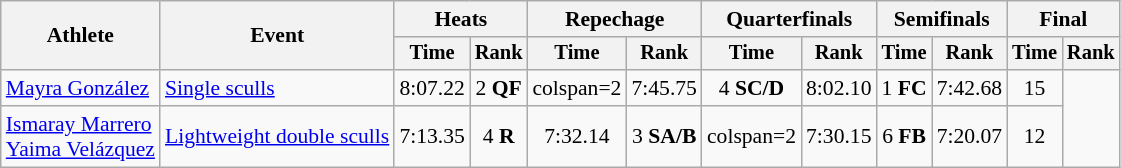<table class="wikitable" style="font-size:90%">
<tr>
<th rowspan="2">Athlete</th>
<th rowspan="2">Event</th>
<th colspan="2">Heats</th>
<th colspan="2">Repechage</th>
<th colspan="2">Quarterfinals</th>
<th colspan="2">Semifinals</th>
<th colspan="2">Final</th>
</tr>
<tr style="font-size:95%">
<th>Time</th>
<th>Rank</th>
<th>Time</th>
<th>Rank</th>
<th>Time</th>
<th>Rank</th>
<th>Time</th>
<th>Rank</th>
<th>Time</th>
<th>Rank</th>
</tr>
<tr align=center>
<td align=left><a href='#'>Mayra González</a></td>
<td align=left><a href='#'>Single sculls</a></td>
<td>8:07.22</td>
<td>2 <strong>QF</strong></td>
<td>colspan=2 </td>
<td>7:45.75</td>
<td>4 <strong>SC/D</strong></td>
<td>8:02.10</td>
<td>1 <strong>FC</strong></td>
<td>7:42.68</td>
<td>15</td>
</tr>
<tr align=center>
<td align=left><a href='#'>Ismaray Marrero</a><br><a href='#'>Yaima Velázquez</a></td>
<td align=left><a href='#'>Lightweight double sculls</a></td>
<td>7:13.35</td>
<td>4 <strong>R</strong></td>
<td>7:32.14</td>
<td>3 <strong>SA/B</strong></td>
<td>colspan=2 </td>
<td>7:30.15</td>
<td>6 <strong>FB</strong></td>
<td>7:20.07</td>
<td>12</td>
</tr>
</table>
